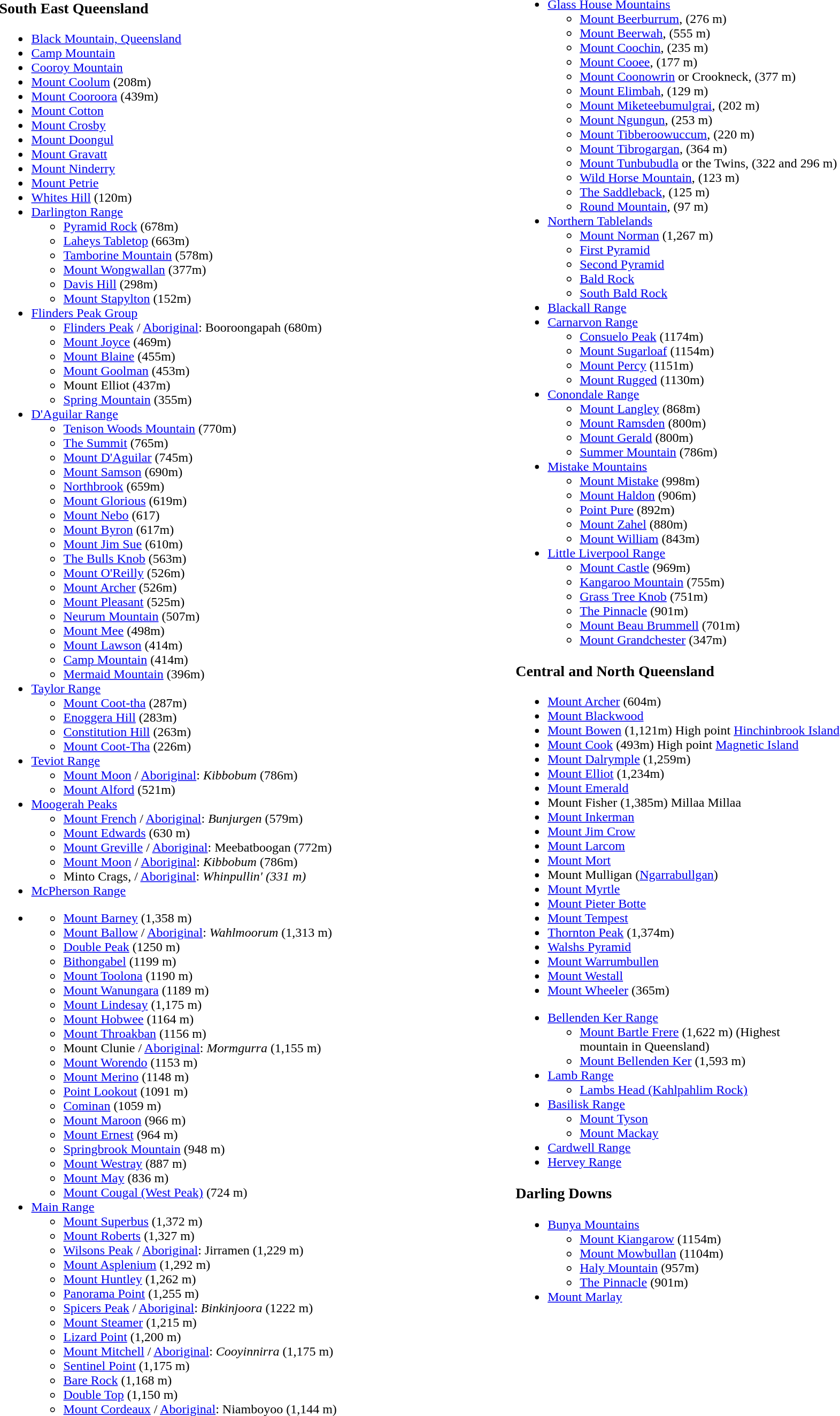<table style="width:100%;">
<tr>
<td style="text-align:left; vertical-align:top;"><br><h3>South East Queensland</h3><ul><li><a href='#'>Black Mountain, Queensland</a></li><li><a href='#'>Camp Mountain</a></li><li><a href='#'>Cooroy Mountain</a></li><li><a href='#'>Mount Coolum</a> (208m)</li><li><a href='#'>Mount Cooroora</a> (439m)</li><li><a href='#'>Mount Cotton</a></li><li><a href='#'>Mount Crosby</a></li><li><a href='#'>Mount Doongul</a></li><li><a href='#'>Mount Gravatt</a></li><li><a href='#'>Mount Ninderry</a></li><li><a href='#'>Mount Petrie</a></li><li><a href='#'>Whites Hill</a> (120m)</li><li><a href='#'>Darlington Range</a><ul><li><a href='#'>Pyramid Rock</a> (678m)</li><li><a href='#'>Laheys Tabletop</a> (663m)</li><li><a href='#'>Tamborine Mountain</a> (578m)</li><li><a href='#'>Mount Wongwallan</a> (377m)</li><li><a href='#'>Davis Hill</a> (298m)</li><li><a href='#'>Mount Stapylton</a> (152m)</li></ul></li><li><a href='#'>Flinders Peak Group</a><ul><li><a href='#'>Flinders Peak</a> / <a href='#'>Aboriginal</a>: Booroongapah  (680m)</li><li><a href='#'>Mount Joyce</a> (469m)</li><li><a href='#'>Mount Blaine</a> (455m)</li><li><a href='#'>Mount Goolman</a> (453m)</li><li>Mount Elliot (437m)</li><li><a href='#'>Spring Mountain</a> (355m)</li></ul></li><li><a href='#'>D'Aguilar Range</a><ul><li><a href='#'>Tenison Woods Mountain</a> (770m)</li><li><a href='#'>The Summit</a> (765m)</li><li><a href='#'>Mount D'Aguilar</a> (745m)</li><li><a href='#'>Mount Samson</a> (690m)</li><li><a href='#'>Northbrook</a> (659m)</li><li><a href='#'>Mount Glorious</a> (619m)</li><li><a href='#'>Mount Nebo</a> (617)</li><li><a href='#'>Mount Byron</a> (617m)</li><li><a href='#'>Mount Jim Sue</a> (610m)</li><li><a href='#'>The Bulls Knob</a> (563m)</li><li><a href='#'>Mount O'Reilly</a> (526m)</li><li><a href='#'>Mount Archer</a> (526m)</li><li><a href='#'>Mount Pleasant</a> (525m)</li><li><a href='#'>Neurum Mountain</a> (507m)</li><li><a href='#'>Mount Mee</a> (498m)</li><li><a href='#'>Mount Lawson</a> (414m)</li><li><a href='#'>Camp Mountain</a> (414m)</li><li><a href='#'>Mermaid Mountain</a> (396m)</li></ul></li><li><a href='#'>Taylor Range</a><ul><li><a href='#'>Mount Coot-tha</a> (287m)</li><li><a href='#'>Enoggera Hill</a> (283m)</li><li><a href='#'>Constitution Hill</a> (263m)</li><li><a href='#'>Mount Coot-Tha</a> (226m)</li></ul></li><li><a href='#'>Teviot Range</a><ul><li><a href='#'>Mount Moon</a> / <a href='#'>Aboriginal</a>: <em>Kibbobum</em> (786m)</li><li><a href='#'>Mount Alford</a> (521m)</li></ul></li><li><a href='#'>Moogerah Peaks</a><ul><li><a href='#'>Mount French</a> / <a href='#'>Aboriginal</a>: <em>Bunjurgen</em> (579m)</li><li><a href='#'>Mount Edwards</a> (630 m)</li><li><a href='#'>Mount Greville</a> / <a href='#'>Aboriginal</a>: Meebatboogan (772m)</li><li><a href='#'>Mount Moon</a> / <a href='#'>Aboriginal</a>: <em>Kibbobum</em> (786m)</li><li>Minto Crags, / <a href='#'>Aboriginal</a>: <em>Whinpullin' (331 m)</em></li></ul></li><li><a href='#'>McPherson Range</a></li></ul>
<ul><li><ul><li><a href='#'>Mount Barney</a> (1,358 m)</li><li><a href='#'>Mount Ballow</a> / <a href='#'>Aboriginal</a>: <em>Wahlmoorum</em> (1,313 m)</li><li><a href='#'>Double Peak</a> (1250 m)</li><li><a href='#'>Bithongabel</a> (1199 m)</li><li><a href='#'>Mount Toolona</a> (1190 m)</li><li><a href='#'>Mount Wanungara</a> (1189 m)</li><li><a href='#'>Mount Lindesay</a> (1,175 m)</li><li><a href='#'>Mount Hobwee</a> (1164 m)</li><li><a href='#'>Mount Throakban</a> (1156 m)</li><li>Mount Clunie / <a href='#'>Aboriginal</a>: <em>Mormgurra</em> (1,155 m)</li><li><a href='#'>Mount Worendo</a> (1153 m)</li><li><a href='#'>Mount Merino</a> (1148 m)</li><li><a href='#'>Point Lookout</a> (1091 m)</li><li><a href='#'>Cominan</a> (1059 m)</li><li><a href='#'>Mount Maroon</a> (966 m)</li><li><a href='#'>Mount Ernest</a> (964 m)</li><li><a href='#'>Springbrook Mountain</a> (948 m)</li><li><a href='#'>Mount Westray</a> (887 m)</li><li><a href='#'>Mount May</a> (836 m)</li><li><a href='#'>Mount Cougal (West Peak)</a> (724 m)</li></ul></li><li><a href='#'>Main Range</a><ul><li><a href='#'>Mount Superbus</a> (1,372 m)</li><li><a href='#'>Mount Roberts</a> (1,327 m)</li><li><a href='#'>Wilsons Peak</a> / <a href='#'>Aboriginal</a>: Jirramen (1,229 m)</li><li><a href='#'>Mount Asplenium</a> (1,292 m)</li><li><a href='#'>Mount Huntley</a> (1,262 m)</li><li><a href='#'>Panorama Point</a> (1,255 m)</li><li><a href='#'>Spicers Peak</a> / <a href='#'>Aboriginal</a>: <em>Binkinjoora</em> (1222 m)</li><li><a href='#'>Mount Steamer</a> (1,215 m)</li><li><a href='#'>Lizard Point</a> (1,200 m)</li><li><a href='#'>Mount Mitchell</a> / <a href='#'>Aboriginal</a>: <em>Cooyinnirra</em> (1,175 m)</li><li><a href='#'>Sentinel Point</a> (1,175 m)</li><li><a href='#'>Bare Rock</a> (1,168 m)</li><li><a href='#'>Double Top</a> (1,150 m)</li><li><a href='#'>Mount Cordeaux</a> / <a href='#'>Aboriginal</a>: Niamboyoo (1,144 m)</li></ul></li></ul></td>
<td style="text-align:left; vertical-align:top;"><br><ul><li><a href='#'>Glass House Mountains</a><ul><li><a href='#'>Mount Beerburrum</a>, (276 m)</li><li><a href='#'>Mount Beerwah</a>, (555 m)</li><li><a href='#'>Mount Coochin</a>, (235 m)</li><li><a href='#'>Mount Cooee</a>, (177 m)</li><li><a href='#'>Mount Coonowrin</a> or Crookneck, (377 m)</li><li><a href='#'>Mount Elimbah</a>, (129 m)</li><li><a href='#'>Mount Miketeebumulgrai</a>, (202 m)</li><li><a href='#'>Mount Ngungun</a>, (253 m)</li><li><a href='#'>Mount Tibberoowuccum</a>, (220 m)</li><li><a href='#'>Mount Tibrogargan</a>, (364 m)</li><li><a href='#'>Mount Tunbubudla</a> or the Twins, (322 and 296 m)</li><li><a href='#'>Wild Horse Mountain</a>, (123 m)</li><li><a href='#'>The Saddleback</a>, (125 m)</li><li><a href='#'>Round Mountain</a>, (97 m)</li></ul></li><li><a href='#'>Northern Tablelands</a><ul><li><a href='#'>Mount Norman</a> (1,267 m)</li><li><a href='#'>First Pyramid</a></li><li><a href='#'>Second Pyramid</a></li><li><a href='#'>Bald Rock</a></li><li><a href='#'>South Bald Rock</a></li></ul></li><li><a href='#'>Blackall Range</a></li><li><a href='#'>Carnarvon Range</a><ul><li><a href='#'>Consuelo Peak</a> (1174m)</li><li><a href='#'>Mount Sugarloaf</a> (1154m)</li><li><a href='#'>Mount Percy</a> (1151m)</li><li><a href='#'>Mount Rugged</a> (1130m)</li></ul></li><li><a href='#'>Conondale Range</a><ul><li><a href='#'>Mount Langley</a> (868m)</li><li><a href='#'>Mount Ramsden</a> (800m)</li><li><a href='#'>Mount Gerald</a> (800m)</li><li><a href='#'>Summer Mountain</a> (786m)</li></ul></li><li><a href='#'>Mistake Mountains</a><ul><li><a href='#'>Mount Mistake</a> (998m)</li><li><a href='#'>Mount Haldon</a> (906m)</li><li><a href='#'>Point Pure</a> (892m)</li><li><a href='#'>Mount Zahel</a> (880m)</li><li><a href='#'>Mount William</a> (843m)</li></ul></li><li><a href='#'>Little Liverpool Range</a><ul><li><a href='#'>Mount Castle</a> (969m)</li><li><a href='#'>Kangaroo Mountain</a> (755m)</li><li><a href='#'>Grass Tree Knob</a> (751m)</li><li><a href='#'>The Pinnacle</a> (901m)</li><li><a href='#'>Mount Beau Brummell</a> (701m)</li><li><a href='#'>Mount Grandchester</a> (347m)</li></ul></li></ul><h3>Central and North Queensland</h3><ul><li><a href='#'>Mount Archer</a> (604m)</li><li><a href='#'>Mount Blackwood</a></li><li><a href='#'>Mount Bowen</a> (1,121m) High point <a href='#'>Hinchinbrook Island</a></li><li><a href='#'>Mount Cook</a> (493m) High point <a href='#'>Magnetic Island</a></li><li><a href='#'>Mount Dalrymple</a> (1,259m)</li><li><a href='#'>Mount Elliot</a> (1,234m)</li><li><a href='#'>Mount Emerald</a></li><li>Mount Fisher (1,385m) Millaa Millaa</li><li><a href='#'>Mount Inkerman</a></li><li><a href='#'>Mount Jim Crow</a></li><li><a href='#'>Mount Larcom</a></li><li><a href='#'>Mount Mort</a></li><li>Mount Mulligan (<a href='#'>Ngarrabullgan</a>)</li><li><a href='#'>Mount Myrtle</a></li><li><a href='#'>Mount Pieter Botte</a></li><li><a href='#'>Mount Tempest</a></li><li><a href='#'>Thornton Peak</a>  (1,374m)</li><li><a href='#'>Walshs Pyramid</a></li><li><a href='#'>Mount Warrumbullen</a></li><li><a href='#'>Mount Westall</a></li><li><a href='#'>Mount Wheeler</a> (365m)</li></ul><ul><li><a href='#'>Bellenden Ker Range</a><ul><li><a href='#'>Mount Bartle Frere</a> (1,622 m) (Highest<br> mountain in Queensland)</li><li><a href='#'>Mount Bellenden Ker</a> (1,593 m)</li></ul></li><li><a href='#'>Lamb Range</a><ul><li><a href='#'>Lambs Head (Kahlpahlim Rock)</a></li></ul></li><li><a href='#'>Basilisk Range</a><ul><li><a href='#'>Mount Tyson</a></li><li><a href='#'>Mount Mackay</a></li></ul></li><li><a href='#'>Cardwell Range</a></li><li><a href='#'>Hervey Range</a></li></ul><h3>Darling Downs</h3><ul><li><a href='#'>Bunya Mountains</a><ul><li><a href='#'>Mount Kiangarow</a> (1154m)</li><li><a href='#'>Mount Mowbullan</a> (1104m)</li><li><a href='#'>Haly Mountain</a> (957m)</li><li><a href='#'>The Pinnacle</a> (901m)</li></ul></li><li><a href='#'>Mount Marlay</a></li></ul></td>
</tr>
</table>
